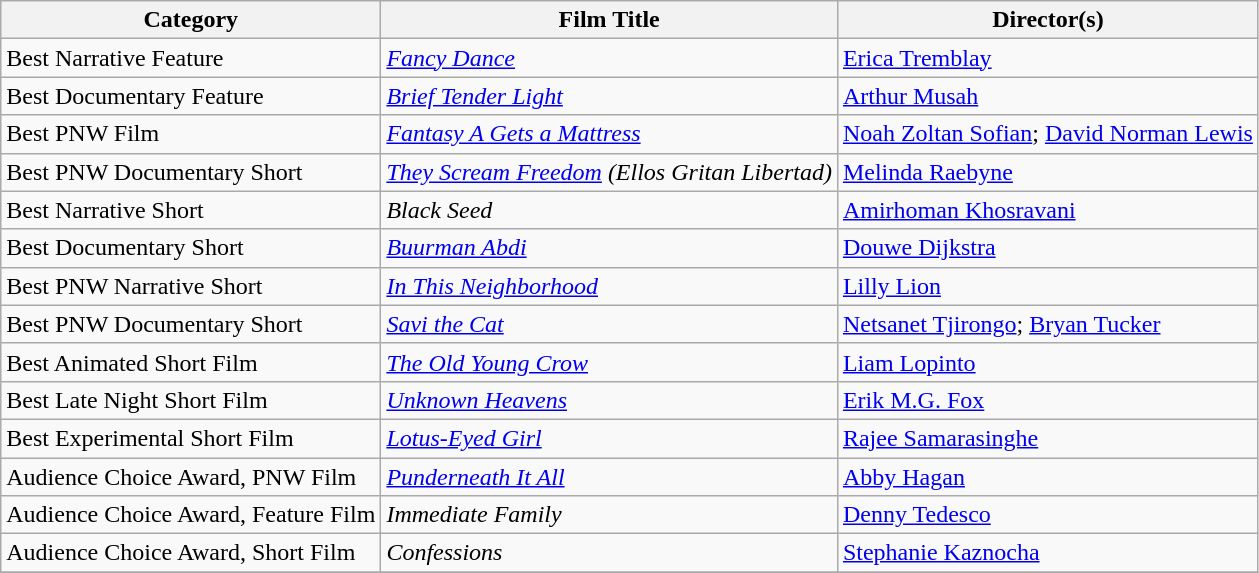<table class="wikitable">
<tr>
<th>Category</th>
<th>Film Title</th>
<th>Director(s)</th>
</tr>
<tr>
<td>Best Narrative Feature</td>
<td><em><a href='#'>Fancy Dance</a></em></td>
<td><a href='#'>Erica Tremblay</a></td>
</tr>
<tr>
<td>Best Documentary Feature</td>
<td><em><a href='#'>Brief Tender Light</a></em></td>
<td><a href='#'>Arthur Musah</a></td>
</tr>
<tr>
<td>Best PNW Film</td>
<td><em><a href='#'>Fantasy A Gets a Mattress</a></em></td>
<td><a href='#'>Noah Zoltan Sofian</a>; <a href='#'>David Norman Lewis</a></td>
</tr>
<tr>
<td>Best PNW Documentary Short</td>
<td><em><a href='#'>They Scream Freedom</a> (Ellos Gritan Libertad)</em></td>
<td><a href='#'>Melinda Raebyne</a></td>
</tr>
<tr>
<td>Best Narrative Short</td>
<td><em>Black Seed</em></td>
<td><a href='#'>Amirhoman Khosravani</a></td>
</tr>
<tr>
<td>Best Documentary Short</td>
<td><em><a href='#'>Buurman Abdi</a></em></td>
<td><a href='#'>Douwe Dijkstra</a></td>
</tr>
<tr>
<td>Best PNW Narrative Short</td>
<td><em><a href='#'>In This Neighborhood</a></em></td>
<td><a href='#'>Lilly Lion</a></td>
</tr>
<tr>
<td>Best PNW Documentary Short</td>
<td><em><a href='#'>Savi the Cat</a></em></td>
<td><a href='#'>Netsanet Tjirongo</a>; <a href='#'>Bryan Tucker</a></td>
</tr>
<tr>
<td>Best Animated Short Film</td>
<td><em><a href='#'>The Old Young Crow</a></em></td>
<td><a href='#'>Liam Lopinto</a></td>
</tr>
<tr>
<td>Best Late Night Short Film</td>
<td><em><a href='#'>Unknown Heavens</a></em></td>
<td><a href='#'>Erik M.G. Fox</a></td>
</tr>
<tr>
<td>Best Experimental Short Film</td>
<td><em><a href='#'>Lotus-Eyed Girl</a></em></td>
<td><a href='#'>Rajee Samarasinghe</a></td>
</tr>
<tr>
<td>Audience Choice Award, PNW Film</td>
<td><em><a href='#'>Punderneath It All</a></em></td>
<td><a href='#'>Abby Hagan</a></td>
</tr>
<tr>
<td>Audience Choice Award, Feature Film</td>
<td><em>Immediate Family</em></td>
<td><a href='#'>Denny Tedesco</a></td>
</tr>
<tr>
<td>Audience Choice Award, Short Film</td>
<td><em>Confessions</em></td>
<td><a href='#'>Stephanie Kaznocha</a></td>
</tr>
<tr>
</tr>
</table>
